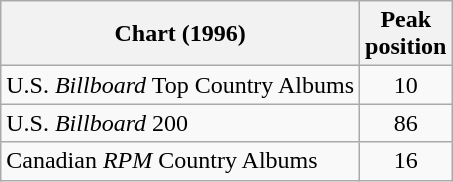<table class="wikitable">
<tr>
<th>Chart (1996)</th>
<th>Peak<br>position</th>
</tr>
<tr>
<td>U.S. <em>Billboard</em> Top Country Albums</td>
<td align="center">10</td>
</tr>
<tr>
<td>U.S. <em>Billboard</em> 200</td>
<td align="center">86</td>
</tr>
<tr>
<td>Canadian <em>RPM</em> Country Albums</td>
<td align="center">16</td>
</tr>
</table>
